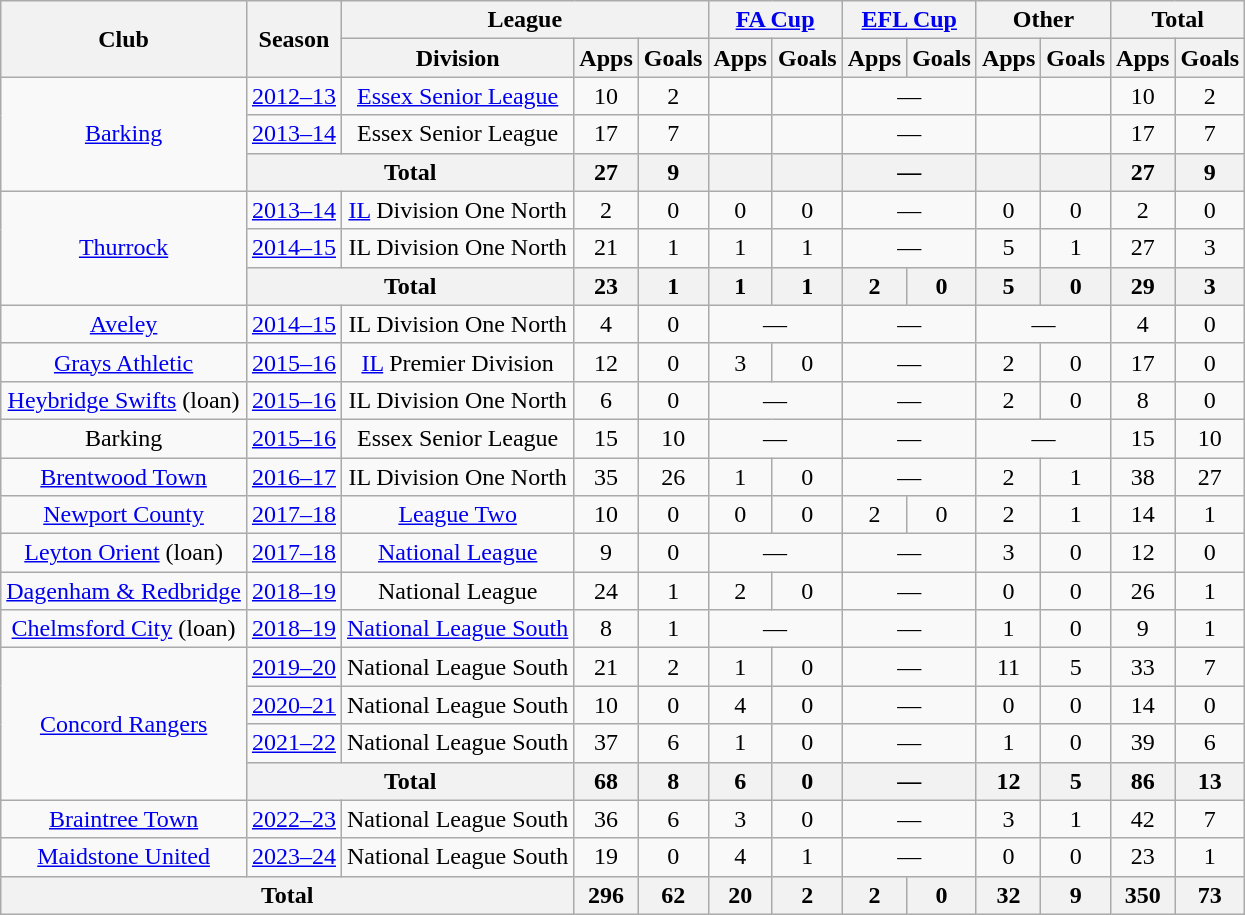<table class="wikitable" style="text-align:center">
<tr>
<th rowspan="2">Club</th>
<th rowspan="2">Season</th>
<th colspan="3">League</th>
<th colspan="2"><a href='#'>FA Cup</a></th>
<th colspan="2"><a href='#'>EFL Cup</a></th>
<th colspan="2">Other</th>
<th colspan="2">Total</th>
</tr>
<tr>
<th>Division</th>
<th>Apps</th>
<th>Goals</th>
<th>Apps</th>
<th>Goals</th>
<th>Apps</th>
<th>Goals</th>
<th>Apps</th>
<th>Goals</th>
<th>Apps</th>
<th>Goals</th>
</tr>
<tr>
<td rowspan=3><a href='#'>Barking</a></td>
<td><a href='#'>2012–13</a></td>
<td><a href='#'>Essex Senior League</a></td>
<td>10</td>
<td>2</td>
<td></td>
<td></td>
<td colspan=2>—</td>
<td></td>
<td></td>
<td>10</td>
<td>2</td>
</tr>
<tr>
<td><a href='#'>2013–14</a></td>
<td>Essex Senior League</td>
<td>17</td>
<td>7</td>
<td></td>
<td></td>
<td colspan=2>—</td>
<td></td>
<td></td>
<td>17</td>
<td>7</td>
</tr>
<tr>
<th colspan="2">Total</th>
<th>27</th>
<th>9</th>
<th></th>
<th></th>
<th colspan=2>—</th>
<th></th>
<th></th>
<th>27</th>
<th>9</th>
</tr>
<tr>
<td rowspan=3><a href='#'>Thurrock</a></td>
<td><a href='#'>2013–14</a></td>
<td><a href='#'>IL</a> Division One North</td>
<td>2</td>
<td>0</td>
<td>0</td>
<td>0</td>
<td colspan=2>—</td>
<td>0</td>
<td>0</td>
<td>2</td>
<td>0</td>
</tr>
<tr>
<td><a href='#'>2014–15</a></td>
<td>IL Division One North</td>
<td>21</td>
<td>1</td>
<td>1</td>
<td>1</td>
<td colspan=2>—</td>
<td>5</td>
<td>1</td>
<td>27</td>
<td>3</td>
</tr>
<tr>
<th colspan="2">Total</th>
<th>23</th>
<th>1</th>
<th>1</th>
<th>1</th>
<th>2</th>
<th>0</th>
<th>5</th>
<th>0</th>
<th>29</th>
<th>3</th>
</tr>
<tr>
<td><a href='#'>Aveley</a></td>
<td><a href='#'>2014–15</a></td>
<td>IL Division One North</td>
<td>4</td>
<td>0</td>
<td colspan=2>—</td>
<td colspan=2>—</td>
<td colspan=2>—</td>
<td>4</td>
<td>0</td>
</tr>
<tr>
<td><a href='#'>Grays Athletic</a></td>
<td><a href='#'>2015–16</a></td>
<td><a href='#'>IL</a> Premier Division</td>
<td>12</td>
<td>0</td>
<td>3</td>
<td>0</td>
<td colspan=2>—</td>
<td>2</td>
<td>0</td>
<td>17</td>
<td>0</td>
</tr>
<tr>
<td><a href='#'>Heybridge Swifts</a> (loan)</td>
<td><a href='#'>2015–16</a></td>
<td>IL Division One North</td>
<td>6</td>
<td>0</td>
<td colspan=2>—</td>
<td colspan=2>—</td>
<td>2</td>
<td>0</td>
<td>8</td>
<td>0</td>
</tr>
<tr>
<td>Barking</td>
<td><a href='#'>2015–16</a></td>
<td>Essex Senior League</td>
<td>15</td>
<td>10</td>
<td colspan=2>—</td>
<td colspan=2>—</td>
<td colspan=2>—</td>
<td>15</td>
<td>10</td>
</tr>
<tr>
<td><a href='#'>Brentwood Town</a></td>
<td><a href='#'>2016–17</a></td>
<td>IL Division One North</td>
<td>35</td>
<td>26</td>
<td>1</td>
<td>0</td>
<td colspan=2>—</td>
<td>2</td>
<td>1</td>
<td>38</td>
<td>27</td>
</tr>
<tr>
<td><a href='#'>Newport County</a></td>
<td><a href='#'>2017–18</a></td>
<td><a href='#'>League Two</a></td>
<td>10</td>
<td>0</td>
<td>0</td>
<td>0</td>
<td>2</td>
<td>0</td>
<td>2</td>
<td>1</td>
<td>14</td>
<td>1</td>
</tr>
<tr>
<td><a href='#'>Leyton Orient</a> (loan)</td>
<td><a href='#'>2017–18</a></td>
<td><a href='#'>National League</a></td>
<td>9</td>
<td>0</td>
<td colspan=2>—</td>
<td colspan=2>—</td>
<td>3</td>
<td>0</td>
<td>12</td>
<td>0</td>
</tr>
<tr>
<td><a href='#'>Dagenham & Redbridge</a></td>
<td><a href='#'>2018–19</a></td>
<td>National League</td>
<td>24</td>
<td>1</td>
<td>2</td>
<td>0</td>
<td colspan=2>—</td>
<td>0</td>
<td>0</td>
<td>26</td>
<td>1</td>
</tr>
<tr>
<td><a href='#'>Chelmsford City</a> (loan)</td>
<td><a href='#'>2018–19</a></td>
<td><a href='#'>National League South</a></td>
<td>8</td>
<td>1</td>
<td colspan=2>—</td>
<td colspan=2>—</td>
<td>1</td>
<td>0</td>
<td>9</td>
<td>1</td>
</tr>
<tr>
<td rowspan=4><a href='#'>Concord Rangers</a></td>
<td><a href='#'>2019–20</a></td>
<td>National League South</td>
<td>21</td>
<td>2</td>
<td>1</td>
<td>0</td>
<td colspan=2>—</td>
<td>11</td>
<td>5</td>
<td>33</td>
<td>7</td>
</tr>
<tr>
<td><a href='#'>2020–21</a></td>
<td>National League South</td>
<td>10</td>
<td>0</td>
<td>4</td>
<td>0</td>
<td colspan=2>—</td>
<td>0</td>
<td>0</td>
<td>14</td>
<td>0</td>
</tr>
<tr>
<td><a href='#'>2021–22</a></td>
<td>National League South</td>
<td>37</td>
<td>6</td>
<td>1</td>
<td>0</td>
<td colspan=2>—</td>
<td>1</td>
<td>0</td>
<td>39</td>
<td>6</td>
</tr>
<tr>
<th colspan="2">Total</th>
<th>68</th>
<th>8</th>
<th>6</th>
<th>0</th>
<th colspan=2>—</th>
<th>12</th>
<th>5</th>
<th>86</th>
<th>13</th>
</tr>
<tr>
<td><a href='#'>Braintree Town</a></td>
<td><a href='#'>2022–23</a></td>
<td>National League South</td>
<td>36</td>
<td>6</td>
<td>3</td>
<td>0</td>
<td colspan=2>—</td>
<td>3</td>
<td>1</td>
<td>42</td>
<td>7</td>
</tr>
<tr>
<td><a href='#'>Maidstone United</a></td>
<td><a href='#'>2023–24</a></td>
<td>National League South</td>
<td>19</td>
<td>0</td>
<td>4</td>
<td>1</td>
<td colspan=2>—</td>
<td>0</td>
<td>0</td>
<td>23</td>
<td>1</td>
</tr>
<tr>
<th colspan="3">Total</th>
<th>296</th>
<th>62</th>
<th>20</th>
<th>2</th>
<th>2</th>
<th>0</th>
<th>32</th>
<th>9</th>
<th>350</th>
<th>73</th>
</tr>
</table>
